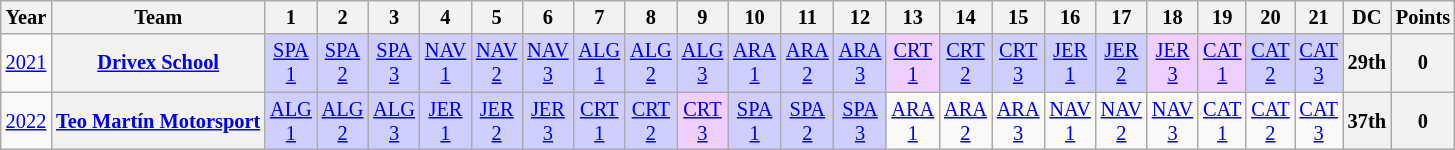<table class="wikitable" style="text-align:center; font-size:85%">
<tr>
<th>Year</th>
<th>Team</th>
<th>1</th>
<th>2</th>
<th>3</th>
<th>4</th>
<th>5</th>
<th>6</th>
<th>7</th>
<th>8</th>
<th>9</th>
<th>10</th>
<th>11</th>
<th>12</th>
<th>13</th>
<th>14</th>
<th>15</th>
<th>16</th>
<th>17</th>
<th>18</th>
<th>19</th>
<th>20</th>
<th>21</th>
<th>DC</th>
<th>Points</th>
</tr>
<tr>
<td><a href='#'>2021</a></td>
<th nowrap><a href='#'>Drivex School</a></th>
<td style="background:#CFCFFF;"><a href='#'>SPA<br>1</a><br></td>
<td style="background:#CFCFFF;"><a href='#'>SPA<br>2</a><br></td>
<td style="background:#CFCFFF;"><a href='#'>SPA<br>3</a><br></td>
<td style="background:#CFCFFF;"><a href='#'>NAV<br>1</a><br></td>
<td style="background:#CFCFFF;"><a href='#'>NAV<br>2</a><br></td>
<td style="background:#CFCFFF;"><a href='#'>NAV<br>3</a><br></td>
<td style="background:#CFCFFF;"><a href='#'>ALG<br>1</a><br></td>
<td style="background:#CFCFFF;"><a href='#'>ALG<br>2</a><br></td>
<td style="background:#CFCFFF;"><a href='#'>ALG<br>3</a><br></td>
<td style="background:#CFCFFF;"><a href='#'>ARA<br>1</a><br></td>
<td style="background:#CFCFFF;"><a href='#'>ARA<br>2</a><br></td>
<td style="background:#CFCFFF;"><a href='#'>ARA<br>3</a><br></td>
<td style="background:#EFCFFF;"><a href='#'>CRT<br>1</a><br></td>
<td style="background:#CFCFFF;"><a href='#'>CRT<br>2</a><br></td>
<td style="background:#CFCFFF;"><a href='#'>CRT<br>3</a><br></td>
<td style="background:#CFCFFF;"><a href='#'>JER<br>1</a><br></td>
<td style="background:#CFCFFF;"><a href='#'>JER<br>2</a><br></td>
<td style="background:#EFCFFF;"><a href='#'>JER<br>3</a><br></td>
<td style="background:#EFCFFF;"><a href='#'>CAT<br>1</a><br></td>
<td style="background:#CFCFFF;"><a href='#'>CAT<br>2</a><br></td>
<td style="background:#CFCFFF;"><a href='#'>CAT<br>3</a><br></td>
<th>29th</th>
<th>0</th>
</tr>
<tr>
<td><a href='#'>2022</a></td>
<th nowrap><a href='#'>Teo Martín Motorsport</a></th>
<td style="background:#CFCFFF;"><a href='#'>ALG<br>1</a><br></td>
<td style="background:#CFCFFF;"><a href='#'>ALG<br>2</a><br></td>
<td style="background:#CFCFFF;"><a href='#'>ALG<br>3</a><br></td>
<td style="background:#CFCFFF;"><a href='#'>JER<br>1</a><br></td>
<td style="background:#CFCFFF;"><a href='#'>JER<br>2</a><br></td>
<td style="background:#CFCFFF;"><a href='#'>JER<br>3</a><br></td>
<td style="background:#CFCFFF;"><a href='#'>CRT<br>1</a><br></td>
<td style="background:#CFCFFF;"><a href='#'>CRT<br>2</a><br></td>
<td style="background:#EFCFFF;"><a href='#'>CRT<br>3</a><br></td>
<td style="background:#CFCFFF;"><a href='#'>SPA<br>1</a><br></td>
<td style="background:#CFCFFF;"><a href='#'>SPA<br>2</a><br></td>
<td style="background:#CFCFFF;"><a href='#'>SPA<br>3</a><br></td>
<td style="background:#;"><a href='#'>ARA<br>1</a></td>
<td style="background:#;"><a href='#'>ARA<br>2</a></td>
<td style="background:#;"><a href='#'>ARA<br>3</a></td>
<td style="background:#;"><a href='#'>NAV<br>1</a></td>
<td style="background:#;"><a href='#'>NAV<br>2</a></td>
<td style="background:#;"><a href='#'>NAV<br>3</a></td>
<td style="background:#;"><a href='#'>CAT<br>1</a></td>
<td style="background:#;"><a href='#'>CAT<br>2</a></td>
<td style="background:#;"><a href='#'>CAT<br>3</a></td>
<th>37th</th>
<th>0</th>
</tr>
</table>
